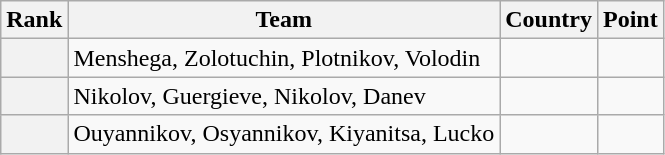<table class="wikitable sortable">
<tr>
<th>Rank</th>
<th>Team</th>
<th>Country</th>
<th>Point</th>
</tr>
<tr>
<th></th>
<td>Menshega, Zolotuchin, Plotnikov, Volodin</td>
<td></td>
<td></td>
</tr>
<tr>
<th></th>
<td>Nikolov, Guergieve, Nikolov, Danev</td>
<td></td>
<td></td>
</tr>
<tr>
<th></th>
<td>Ouyannikov, Osyannikov, Kiyanitsa, Lucko</td>
<td></td>
<td></td>
</tr>
</table>
